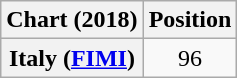<table class="wikitable sortable plainrowheaders" style="text-align:center;">
<tr>
<th>Chart (2018)</th>
<th>Position</th>
</tr>
<tr>
<th scope="row">Italy (<a href='#'>FIMI</a>)</th>
<td>96</td>
</tr>
</table>
